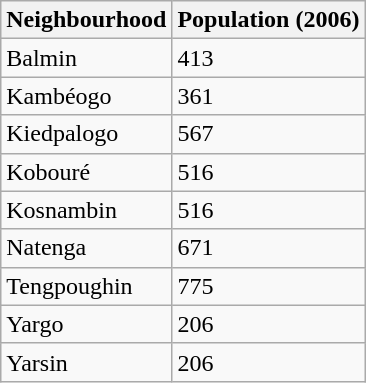<table class="wikitable">
<tr>
<th>Neighbourhood</th>
<th>Population (2006)</th>
</tr>
<tr>
<td>Balmin</td>
<td>413</td>
</tr>
<tr>
<td>Kambéogo</td>
<td>361</td>
</tr>
<tr>
<td>Kiedpalogo</td>
<td>567</td>
</tr>
<tr>
<td>Kobouré</td>
<td>516</td>
</tr>
<tr>
<td>Kosnambin</td>
<td>516</td>
</tr>
<tr>
<td>Natenga</td>
<td>671</td>
</tr>
<tr>
<td>Tengpoughin</td>
<td>775</td>
</tr>
<tr>
<td>Yargo</td>
<td>206</td>
</tr>
<tr>
<td>Yarsin</td>
<td>206</td>
</tr>
</table>
